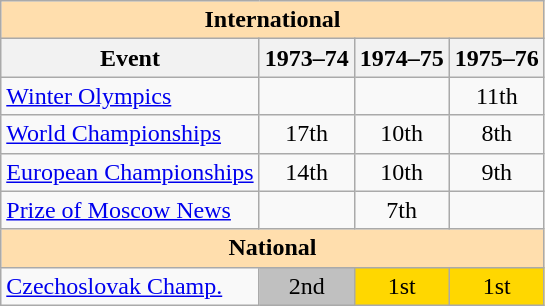<table class="wikitable" style="text-align:center">
<tr>
<th style="background-color: #ffdead; " colspan=4 align=center>International</th>
</tr>
<tr>
<th>Event</th>
<th>1973–74</th>
<th>1974–75</th>
<th>1975–76</th>
</tr>
<tr>
<td align=left><a href='#'>Winter Olympics</a></td>
<td></td>
<td></td>
<td>11th</td>
</tr>
<tr>
<td align=left><a href='#'>World Championships</a></td>
<td>17th</td>
<td>10th</td>
<td>8th</td>
</tr>
<tr>
<td align=left><a href='#'>European Championships</a></td>
<td>14th</td>
<td>10th</td>
<td>9th</td>
</tr>
<tr>
<td align=left><a href='#'>Prize of Moscow News</a></td>
<td></td>
<td>7th</td>
<td></td>
</tr>
<tr>
<th style="background-color: #ffdead; " colspan=4 align=center>National</th>
</tr>
<tr>
<td align=left><a href='#'>Czechoslovak Champ.</a></td>
<td bgcolor=silver>2nd</td>
<td bgcolor=gold>1st</td>
<td bgcolor=gold>1st</td>
</tr>
</table>
